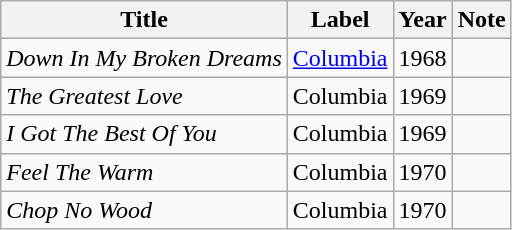<table class="wikitable">
<tr>
<th>Title</th>
<th>Label</th>
<th>Year</th>
<th>Note</th>
</tr>
<tr>
<td><em>Down In My Broken Dreams</em></td>
<td><a href='#'>Columbia</a></td>
<td>1968</td>
<td></td>
</tr>
<tr>
<td><em>The Greatest Love</em></td>
<td>Columbia</td>
<td>1969</td>
<td></td>
</tr>
<tr>
<td><em>I Got The Best Of You</em></td>
<td>Columbia</td>
<td>1969</td>
<td></td>
</tr>
<tr>
<td><em>Feel The Warm</em></td>
<td>Columbia</td>
<td>1970</td>
<td></td>
</tr>
<tr>
<td><em>Chop No Wood</em></td>
<td>Columbia</td>
<td>1970</td>
<td></td>
</tr>
</table>
